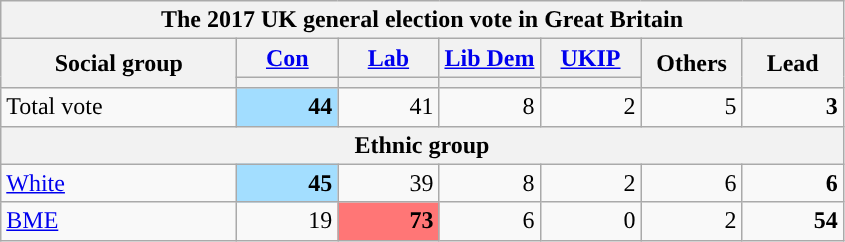<table class=wikitable>
<tr>
<th colspan="10">The 2017 UK general election vote in Great Britain</th>
</tr>
<tr>
<th style="width:150px;" rowspan="2">Social group</th>
<th style="width:60px;" class="unsortable"><a href='#'>Con</a></th>
<th style="width:60px;" class="unsortable"><a href='#'>Lab</a></th>
<th style="width:60px;" class="unsortable"><a href='#'>Lib Dem</a></th>
<th style="width:60px;" class="unsortable"><a href='#'>UKIP</a></th>
<th style="width:60px;" rowspan="2" class="unsortable">Others</th>
<th style="width:60px;" rowspan="2" class="unsortable">Lead</th>
</tr>
<tr>
<th class="unsortable" style="color:inherit;background:"></th>
<th class="unsortable" style="color:inherit;background:"></th>
<th class="unsortable" style="color:inherit;background:"></th>
<th class="unsortable" style="color:inherit;background:"></th>
</tr>
<tr>
<td>Total vote</td>
<td style="text-align:right; background:#A2DDFF;"><strong>44</strong></td>
<td style="text-align:right;">41</td>
<td style="text-align:right;">8</td>
<td style="text-align:right;">2</td>
<td style="text-align:right;">5</td>
<td style="text-align:right; background:"><strong>3</strong></td>
</tr>
<tr>
<th colspan=9>Ethnic group</th>
</tr>
<tr>
<td><a href='#'>White</a></td>
<td style="text-align:right; background:#A3DEFF;"><strong>45</strong></td>
<td style="text-align:right;">39</td>
<td style="text-align:right;">8</td>
<td style="text-align:right;">2</td>
<td style="text-align:right;">6</td>
<td style="text-align:right; background:"><strong>6</strong></td>
</tr>
<tr>
<td><a href='#'>BME</a></td>
<td style="text-align:right;">19</td>
<td style="text-align:right; background:#FF7676;"><strong>73</strong></td>
<td style="text-align:right;">6</td>
<td style="text-align:right;">0</td>
<td style="text-align:right;">2</td>
<td style="text-align:right; background:"><strong>54</strong></td>
</tr>
</table>
